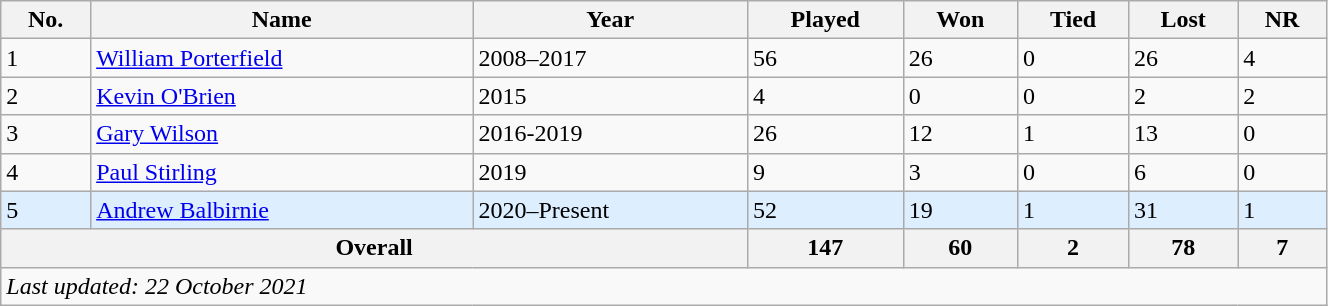<table class="wikitable" style="width:70%;">
<tr>
<th>No.</th>
<th>Name</th>
<th>Year</th>
<th>Played</th>
<th>Won</th>
<th>Tied</th>
<th>Lost</th>
<th>NR</th>
</tr>
<tr>
<td>1</td>
<td><a href='#'>William Porterfield</a></td>
<td>2008–2017</td>
<td>56</td>
<td>26</td>
<td>0</td>
<td>26</td>
<td>4</td>
</tr>
<tr>
<td>2</td>
<td><a href='#'>Kevin O'Brien</a></td>
<td>2015</td>
<td>4</td>
<td>0</td>
<td>0</td>
<td>2</td>
<td>2</td>
</tr>
<tr>
<td>3</td>
<td><a href='#'>Gary Wilson</a></td>
<td>2016-2019</td>
<td>26</td>
<td>12</td>
<td>1</td>
<td>13</td>
<td>0</td>
</tr>
<tr>
<td>4</td>
<td><a href='#'>Paul Stirling</a></td>
<td>2019</td>
<td>9</td>
<td>3</td>
<td>0</td>
<td>6</td>
<td>0</td>
</tr>
<tr bgcolor="#def">
<td>5</td>
<td><a href='#'>Andrew Balbirnie</a></td>
<td>2020–Present</td>
<td>52</td>
<td>19</td>
<td>1</td>
<td>31</td>
<td>1</td>
</tr>
<tr>
<th colspan=3><strong>Overall</strong></th>
<th>147</th>
<th>60</th>
<th>2</th>
<th>78</th>
<th>7</th>
</tr>
<tr>
<td colspan=10><em>Last updated: 22 October 2021</em></td>
</tr>
</table>
